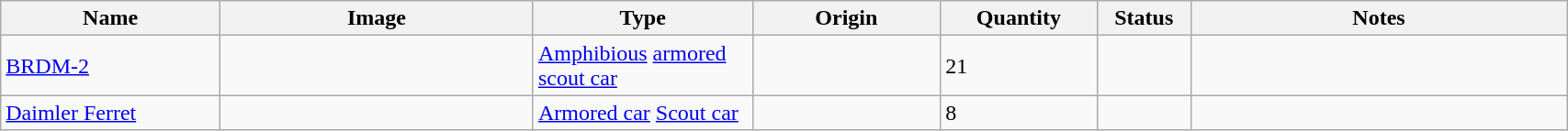<table class="wikitable" style="width:90%;">
<tr>
<th width=14%>Name</th>
<th width=20%>Image</th>
<th width=14%>Type</th>
<th width=12%>Origin</th>
<th width=10%>Quantity</th>
<th width=06%>Status</th>
<th width=24%>Notes</th>
</tr>
<tr>
<td><a href='#'>BRDM-2</a></td>
<td></td>
<td><a href='#'>Amphibious</a> <a href='#'>armored scout car</a></td>
<td></td>
<td>21</td>
<td></td>
<td></td>
</tr>
<tr>
<td><a href='#'>Daimler Ferret</a></td>
<td></td>
<td><a href='#'>Armored car</a> <a href='#'>Scout car</a></td>
<td></td>
<td>8</td>
<td></td>
<td></td>
</tr>
</table>
